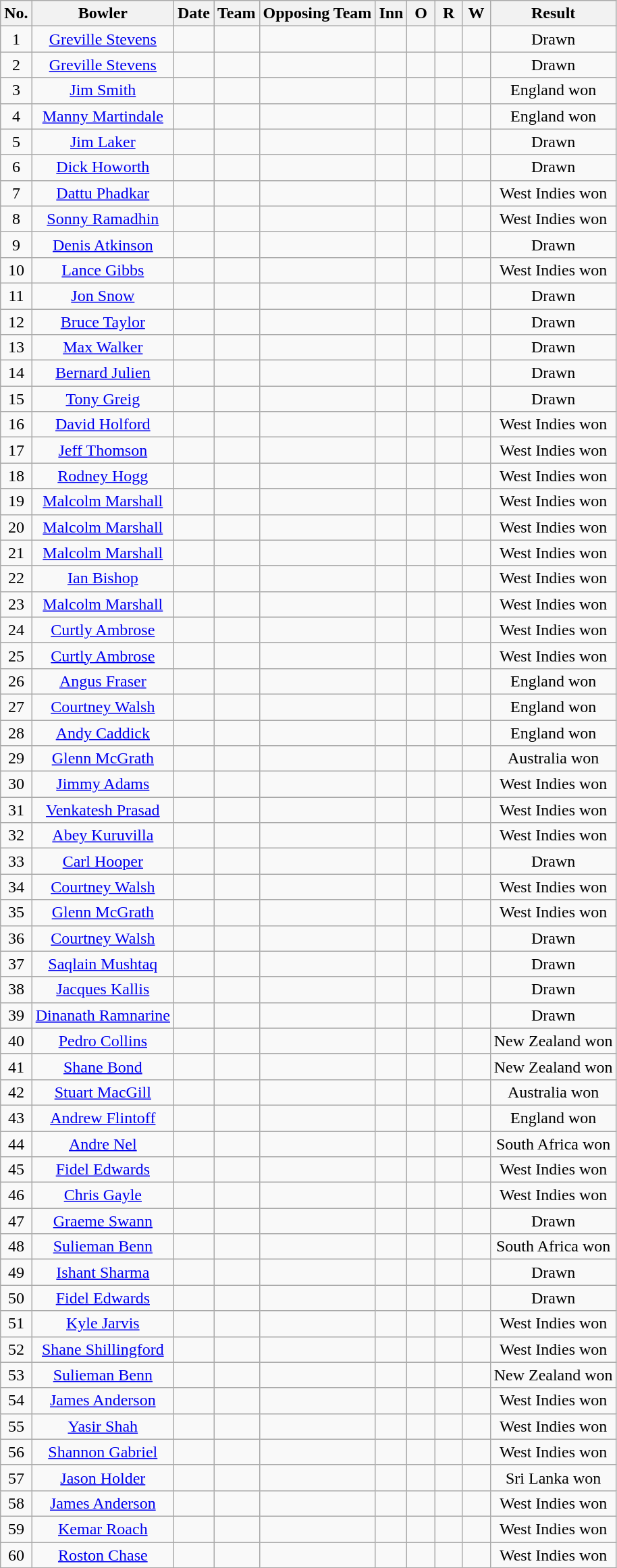<table class="wikitable sortable">
<tr align=center>
<th>No.</th>
<th>Bowler</th>
<th>Date</th>
<th>Team</th>
<th>Opposing Team</th>
<th scope="col" style="width:20px;">Inn</th>
<th scope="col" style="width:20px;">O</th>
<th scope="col" style="width:20px;">R</th>
<th scope="col" style="width:20px;">W</th>
<th>Result</th>
</tr>
<tr align="center">
<td>1</td>
<td><a href='#'>Greville Stevens</a></td>
<td></td>
<td></td>
<td></td>
<td></td>
<td></td>
<td></td>
<td></td>
<td>Drawn</td>
</tr>
<tr align="center">
<td>2</td>
<td><a href='#'>Greville Stevens</a></td>
<td></td>
<td></td>
<td></td>
<td></td>
<td></td>
<td></td>
<td></td>
<td>Drawn</td>
</tr>
<tr align="center">
<td>3</td>
<td><a href='#'>Jim Smith</a></td>
<td></td>
<td></td>
<td></td>
<td></td>
<td></td>
<td></td>
<td></td>
<td>England won</td>
</tr>
<tr align="center">
<td>4</td>
<td><a href='#'>Manny Martindale</a></td>
<td></td>
<td></td>
<td></td>
<td></td>
<td></td>
<td></td>
<td></td>
<td>England won</td>
</tr>
<tr align="center">
<td>5</td>
<td><a href='#'>Jim Laker</a></td>
<td></td>
<td></td>
<td></td>
<td></td>
<td></td>
<td></td>
<td></td>
<td>Drawn</td>
</tr>
<tr align="center">
<td>6</td>
<td><a href='#'>Dick Howorth</a></td>
<td></td>
<td></td>
<td></td>
<td></td>
<td></td>
<td></td>
<td></td>
<td>Drawn</td>
</tr>
<tr align="center">
<td>7</td>
<td><a href='#'>Dattu Phadkar</a></td>
<td></td>
<td></td>
<td></td>
<td></td>
<td></td>
<td></td>
<td></td>
<td>West Indies won</td>
</tr>
<tr align="center">
<td>8</td>
<td><a href='#'>Sonny Ramadhin</a></td>
<td></td>
<td></td>
<td></td>
<td></td>
<td></td>
<td></td>
<td></td>
<td>West Indies won</td>
</tr>
<tr align="center">
<td>9</td>
<td><a href='#'>Denis Atkinson</a></td>
<td></td>
<td></td>
<td></td>
<td></td>
<td></td>
<td></td>
<td></td>
<td>Drawn</td>
</tr>
<tr align="center">
<td>10</td>
<td><a href='#'>Lance Gibbs</a></td>
<td></td>
<td></td>
<td></td>
<td></td>
<td></td>
<td></td>
<td></td>
<td>West Indies won</td>
</tr>
<tr align="center">
<td>11</td>
<td><a href='#'>Jon Snow</a></td>
<td></td>
<td></td>
<td></td>
<td></td>
<td></td>
<td></td>
<td></td>
<td>Drawn</td>
</tr>
<tr align="center">
<td>12</td>
<td><a href='#'>Bruce Taylor</a></td>
<td></td>
<td></td>
<td></td>
<td></td>
<td></td>
<td></td>
<td></td>
<td>Drawn</td>
</tr>
<tr align="center">
<td>13</td>
<td><a href='#'>Max Walker</a></td>
<td></td>
<td></td>
<td></td>
<td></td>
<td></td>
<td></td>
<td></td>
<td>Drawn</td>
</tr>
<tr align="center">
<td>14</td>
<td><a href='#'>Bernard Julien</a></td>
<td></td>
<td></td>
<td></td>
<td></td>
<td></td>
<td></td>
<td></td>
<td>Drawn</td>
</tr>
<tr align="center">
<td>15</td>
<td><a href='#'>Tony Greig</a></td>
<td></td>
<td></td>
<td></td>
<td></td>
<td></td>
<td></td>
<td></td>
<td>Drawn</td>
</tr>
<tr align="center">
<td>16</td>
<td><a href='#'>David Holford</a></td>
<td></td>
<td></td>
<td></td>
<td></td>
<td></td>
<td></td>
<td></td>
<td>West Indies won</td>
</tr>
<tr align="center">
<td>17</td>
<td><a href='#'>Jeff Thomson</a></td>
<td></td>
<td></td>
<td></td>
<td></td>
<td></td>
<td></td>
<td></td>
<td>West Indies won</td>
</tr>
<tr align="center">
<td>18</td>
<td><a href='#'>Rodney Hogg</a></td>
<td></td>
<td></td>
<td></td>
<td></td>
<td></td>
<td></td>
<td></td>
<td>West Indies won</td>
</tr>
<tr align="center">
<td>19</td>
<td><a href='#'>Malcolm Marshall</a></td>
<td></td>
<td></td>
<td></td>
<td></td>
<td></td>
<td></td>
<td></td>
<td>West Indies won</td>
</tr>
<tr align="center">
<td>20</td>
<td><a href='#'>Malcolm Marshall</a></td>
<td></td>
<td></td>
<td></td>
<td></td>
<td></td>
<td></td>
<td></td>
<td>West Indies won</td>
</tr>
<tr align="center">
<td>21</td>
<td><a href='#'>Malcolm Marshall</a></td>
<td></td>
<td></td>
<td></td>
<td></td>
<td></td>
<td></td>
<td></td>
<td>West Indies won</td>
</tr>
<tr align="center">
<td>22</td>
<td><a href='#'>Ian Bishop</a></td>
<td></td>
<td></td>
<td></td>
<td></td>
<td></td>
<td></td>
<td></td>
<td>West Indies won</td>
</tr>
<tr align="center">
<td>23</td>
<td><a href='#'>Malcolm Marshall</a></td>
<td></td>
<td></td>
<td></td>
<td></td>
<td></td>
<td></td>
<td></td>
<td>West Indies won</td>
</tr>
<tr align="center">
<td>24</td>
<td><a href='#'>Curtly Ambrose</a></td>
<td></td>
<td></td>
<td></td>
<td></td>
<td></td>
<td></td>
<td></td>
<td>West Indies won</td>
</tr>
<tr align="center">
<td>25</td>
<td><a href='#'>Curtly Ambrose</a></td>
<td></td>
<td></td>
<td></td>
<td></td>
<td></td>
<td></td>
<td></td>
<td>West Indies won</td>
</tr>
<tr align="center">
<td>26</td>
<td><a href='#'>Angus Fraser</a></td>
<td></td>
<td></td>
<td></td>
<td></td>
<td></td>
<td></td>
<td></td>
<td>England won</td>
</tr>
<tr align="center">
<td>27</td>
<td><a href='#'>Courtney Walsh</a></td>
<td></td>
<td></td>
<td></td>
<td></td>
<td></td>
<td></td>
<td></td>
<td>England won</td>
</tr>
<tr align="center">
<td>28</td>
<td><a href='#'>Andy Caddick</a></td>
<td></td>
<td></td>
<td></td>
<td></td>
<td></td>
<td></td>
<td></td>
<td>England won</td>
</tr>
<tr align="center">
<td>29</td>
<td><a href='#'>Glenn McGrath</a></td>
<td></td>
<td></td>
<td></td>
<td></td>
<td></td>
<td></td>
<td></td>
<td>Australia won</td>
</tr>
<tr align="center">
<td>30</td>
<td><a href='#'>Jimmy Adams</a></td>
<td></td>
<td></td>
<td></td>
<td></td>
<td></td>
<td></td>
<td></td>
<td>West Indies won</td>
</tr>
<tr align="center">
<td>31</td>
<td><a href='#'>Venkatesh Prasad</a></td>
<td></td>
<td></td>
<td></td>
<td></td>
<td></td>
<td></td>
<td></td>
<td>West Indies won</td>
</tr>
<tr align="center">
<td>32</td>
<td><a href='#'>Abey Kuruvilla</a></td>
<td></td>
<td></td>
<td></td>
<td></td>
<td></td>
<td></td>
<td></td>
<td>West Indies won</td>
</tr>
<tr align="center">
<td>33</td>
<td><a href='#'>Carl Hooper</a></td>
<td></td>
<td></td>
<td></td>
<td></td>
<td></td>
<td></td>
<td></td>
<td>Drawn</td>
</tr>
<tr align="center">
<td>34</td>
<td><a href='#'>Courtney Walsh</a></td>
<td></td>
<td></td>
<td></td>
<td></td>
<td></td>
<td></td>
<td></td>
<td>West Indies won</td>
</tr>
<tr align="center">
<td>35</td>
<td><a href='#'>Glenn McGrath</a></td>
<td></td>
<td></td>
<td></td>
<td></td>
<td></td>
<td></td>
<td></td>
<td>West Indies won</td>
</tr>
<tr align="center">
<td>36</td>
<td><a href='#'>Courtney Walsh</a></td>
<td></td>
<td></td>
<td></td>
<td></td>
<td></td>
<td></td>
<td></td>
<td>Drawn</td>
</tr>
<tr align="center">
<td>37</td>
<td><a href='#'>Saqlain Mushtaq</a></td>
<td></td>
<td></td>
<td></td>
<td></td>
<td></td>
<td></td>
<td></td>
<td>Drawn</td>
</tr>
<tr align="center">
<td>38</td>
<td><a href='#'>Jacques Kallis</a></td>
<td></td>
<td></td>
<td></td>
<td></td>
<td></td>
<td></td>
<td></td>
<td>Drawn</td>
</tr>
<tr align="center">
<td>39</td>
<td><a href='#'>Dinanath Ramnarine</a></td>
<td></td>
<td></td>
<td></td>
<td></td>
<td></td>
<td></td>
<td></td>
<td>Drawn</td>
</tr>
<tr align="center">
<td>40</td>
<td><a href='#'>Pedro Collins</a></td>
<td></td>
<td></td>
<td></td>
<td></td>
<td></td>
<td></td>
<td></td>
<td>New Zealand won</td>
</tr>
<tr align="center">
<td>41</td>
<td><a href='#'>Shane Bond</a></td>
<td></td>
<td></td>
<td></td>
<td></td>
<td></td>
<td></td>
<td></td>
<td>New Zealand won</td>
</tr>
<tr align="center">
<td>42</td>
<td><a href='#'>Stuart MacGill</a></td>
<td></td>
<td></td>
<td></td>
<td></td>
<td></td>
<td></td>
<td></td>
<td>Australia won</td>
</tr>
<tr align="center">
<td>43</td>
<td><a href='#'>Andrew Flintoff</a></td>
<td></td>
<td></td>
<td></td>
<td></td>
<td></td>
<td></td>
<td></td>
<td>England won</td>
</tr>
<tr align="center">
<td>44</td>
<td><a href='#'>Andre Nel</a></td>
<td></td>
<td></td>
<td></td>
<td></td>
<td></td>
<td></td>
<td></td>
<td>South Africa won</td>
</tr>
<tr align="center">
<td>45</td>
<td><a href='#'>Fidel Edwards</a></td>
<td></td>
<td></td>
<td></td>
<td></td>
<td></td>
<td></td>
<td></td>
<td>West Indies won</td>
</tr>
<tr align="center">
<td>46</td>
<td><a href='#'>Chris Gayle</a></td>
<td></td>
<td></td>
<td></td>
<td></td>
<td></td>
<td></td>
<td></td>
<td>West Indies won</td>
</tr>
<tr align="center">
<td>47</td>
<td><a href='#'>Graeme Swann</a></td>
<td></td>
<td></td>
<td></td>
<td></td>
<td></td>
<td></td>
<td></td>
<td>Drawn</td>
</tr>
<tr align="center">
<td>48</td>
<td><a href='#'>Sulieman Benn</a></td>
<td></td>
<td></td>
<td></td>
<td></td>
<td></td>
<td></td>
<td></td>
<td>South Africa won</td>
</tr>
<tr align="center">
<td>49</td>
<td><a href='#'>Ishant Sharma</a></td>
<td></td>
<td></td>
<td></td>
<td></td>
<td></td>
<td></td>
<td></td>
<td>Drawn</td>
</tr>
<tr align="center">
<td>50</td>
<td><a href='#'>Fidel Edwards</a></td>
<td></td>
<td></td>
<td></td>
<td></td>
<td></td>
<td></td>
<td></td>
<td>Drawn</td>
</tr>
<tr align="center">
<td>51</td>
<td><a href='#'>Kyle Jarvis</a></td>
<td></td>
<td></td>
<td></td>
<td></td>
<td></td>
<td></td>
<td></td>
<td>West Indies won</td>
</tr>
<tr align="center">
<td>52</td>
<td><a href='#'>Shane Shillingford</a></td>
<td></td>
<td></td>
<td></td>
<td></td>
<td></td>
<td></td>
<td></td>
<td>West Indies won</td>
</tr>
<tr align="center">
<td>53</td>
<td><a href='#'>Sulieman Benn</a></td>
<td></td>
<td></td>
<td></td>
<td></td>
<td></td>
<td></td>
<td></td>
<td>New Zealand won</td>
</tr>
<tr align="center">
<td>54</td>
<td><a href='#'>James Anderson</a></td>
<td></td>
<td></td>
<td></td>
<td></td>
<td></td>
<td></td>
<td></td>
<td>West Indies won</td>
</tr>
<tr align="center">
<td>55</td>
<td><a href='#'>Yasir Shah</a></td>
<td></td>
<td></td>
<td></td>
<td></td>
<td></td>
<td></td>
<td></td>
<td>West Indies won</td>
</tr>
<tr align="center">
<td>56</td>
<td><a href='#'>Shannon Gabriel</a></td>
<td></td>
<td></td>
<td></td>
<td></td>
<td></td>
<td></td>
<td></td>
<td>West Indies won</td>
</tr>
<tr align="center">
<td>57</td>
<td><a href='#'>Jason Holder</a></td>
<td></td>
<td></td>
<td></td>
<td></td>
<td></td>
<td></td>
<td></td>
<td>Sri Lanka won</td>
</tr>
<tr align="center">
<td>58</td>
<td><a href='#'>James Anderson</a></td>
<td></td>
<td></td>
<td></td>
<td></td>
<td></td>
<td></td>
<td></td>
<td>West Indies won</td>
</tr>
<tr align="center">
<td>59</td>
<td><a href='#'>Kemar Roach</a></td>
<td></td>
<td></td>
<td></td>
<td></td>
<td></td>
<td></td>
<td></td>
<td>West Indies won</td>
</tr>
<tr align="center">
<td>60</td>
<td><a href='#'>Roston Chase</a></td>
<td></td>
<td></td>
<td></td>
<td></td>
<td></td>
<td></td>
<td></td>
<td>West Indies won</td>
</tr>
</table>
